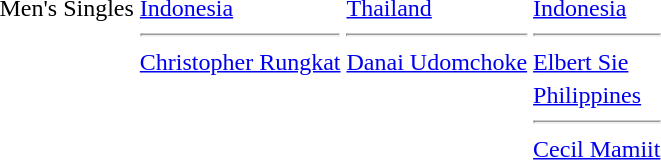<table>
<tr style="vertical-align:top">
<td rowspan=2>Men's Singles</td>
<td rowspan=2> <a href='#'>Indonesia</a>  <hr> <a href='#'>Christopher Rungkat</a></td>
<td rowspan=2> <a href='#'>Thailand</a> <hr> <a href='#'>Danai Udomchoke</a></td>
<td> <a href='#'>Indonesia</a> <hr> <a href='#'>Elbert Sie</a></td>
</tr>
<tr>
<td> <a href='#'>Philippines</a> <hr> <a href='#'>Cecil Mamiit</a></td>
</tr>
<tr>
</tr>
</table>
